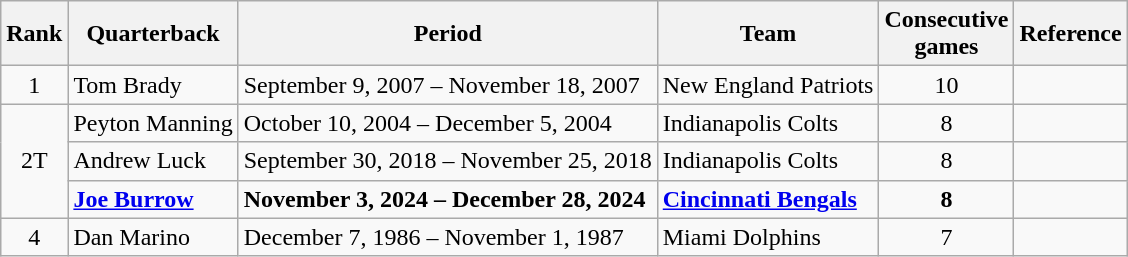<table class="wikitable">
<tr>
<th>Rank</th>
<th>Quarterback</th>
<th>Period</th>
<th>Team</th>
<th>Consecutive<br>games</th>
<th>Reference</th>
</tr>
<tr>
<td style="text-align:center;">1</td>
<td>Tom Brady</td>
<td>September 9, 2007 – November 18, 2007</td>
<td>New England Patriots</td>
<td style="text-align:center;">10</td>
<td style="text-align:center;"></td>
</tr>
<tr>
<td style="text-align:center;" rowspan="3">2T</td>
<td>Peyton Manning</td>
<td>October 10, 2004 – December 5, 2004</td>
<td>Indianapolis Colts</td>
<td style="text-align:center;">8</td>
<td style="text-align:center;"></td>
</tr>
<tr>
<td>Andrew Luck</td>
<td>September 30, 2018 – November 25, 2018</td>
<td>Indianapolis Colts</td>
<td style="text-align:center;">8</td>
<td style="text-align:center;"></td>
</tr>
<tr>
<td><strong><a href='#'>Joe Burrow</a></strong></td>
<td><strong>November 3, 2024 – December 28, 2024</strong></td>
<td><strong><a href='#'>Cincinnati Bengals</a></strong></td>
<td style="text-align:center;"><strong>8</strong></td>
<td style="text-align:center;"></td>
</tr>
<tr>
<td style="text-align:center;" rowspan="1">4</td>
<td>Dan Marino</td>
<td>December 7, 1986 – November 1, 1987</td>
<td>Miami Dolphins</td>
<td style="text-align:center;">7</td>
<td style="text-align:center;"></td>
</tr>
</table>
